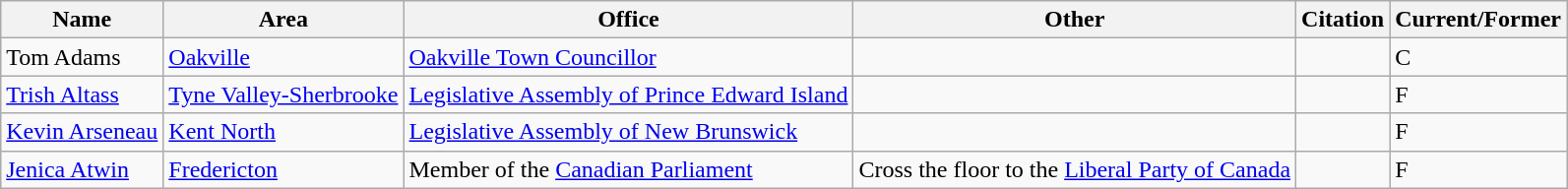<table class="wikitable">
<tr>
<th>Name</th>
<th>Area</th>
<th>Office</th>
<th>Other</th>
<th>Citation</th>
<th>Current/Former</th>
</tr>
<tr>
<td>Tom Adams</td>
<td><a href='#'>Oakville</a></td>
<td><a href='#'>Oakville Town Councillor</a></td>
<td></td>
<td></td>
<td>C</td>
</tr>
<tr>
<td><a href='#'>Trish Altass</a></td>
<td><a href='#'>Tyne Valley-Sherbrooke</a></td>
<td><a href='#'>Legislative Assembly of Prince Edward Island</a></td>
<td></td>
<td></td>
<td>F</td>
</tr>
<tr>
<td><a href='#'>Kevin Arseneau</a></td>
<td><a href='#'>Kent North</a></td>
<td><a href='#'>Legislative Assembly of New Brunswick</a></td>
<td></td>
<td></td>
<td>F</td>
</tr>
<tr>
<td><a href='#'>Jenica Atwin</a></td>
<td><a href='#'>Fredericton</a></td>
<td>Member of the <a href='#'>Canadian Parliament</a></td>
<td>Cross the floor to the <a href='#'>Liberal Party of Canada</a></td>
<td></td>
<td>F</td>
</tr>
</table>
